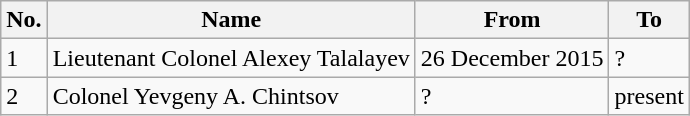<table class="wikitable">
<tr>
<th>No.</th>
<th>Name</th>
<th>From</th>
<th>To</th>
</tr>
<tr>
<td>1</td>
<td>Lieutenant Colonel Alexey Talalayev</td>
<td>26 December 2015</td>
<td>?</td>
</tr>
<tr>
<td>2</td>
<td>Colonel Yevgeny A. Chintsov</td>
<td>?</td>
<td>present</td>
</tr>
</table>
